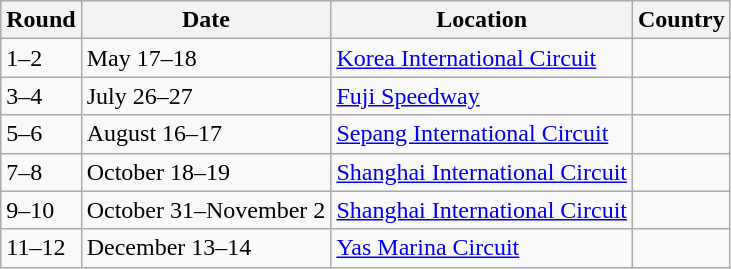<table class="wikitable">
<tr>
<th>Round</th>
<th>Date</th>
<th>Location</th>
<th>Country</th>
</tr>
<tr>
<td>1–2</td>
<td>May 17–18</td>
<td><a href='#'>Korea International Circuit</a></td>
<td></td>
</tr>
<tr>
<td>3–4</td>
<td>July 26–27</td>
<td><a href='#'>Fuji Speedway</a></td>
<td></td>
</tr>
<tr>
<td>5–6</td>
<td>August 16–17</td>
<td><a href='#'>Sepang International Circuit</a></td>
<td></td>
</tr>
<tr>
<td>7–8</td>
<td>October 18–19</td>
<td><a href='#'>Shanghai International Circuit</a></td>
<td></td>
</tr>
<tr>
<td>9–10</td>
<td>October 31–November 2</td>
<td><a href='#'>Shanghai International Circuit</a></td>
<td></td>
</tr>
<tr>
<td>11–12</td>
<td>December 13–14</td>
<td><a href='#'>Yas Marina Circuit</a></td>
<td></td>
</tr>
</table>
